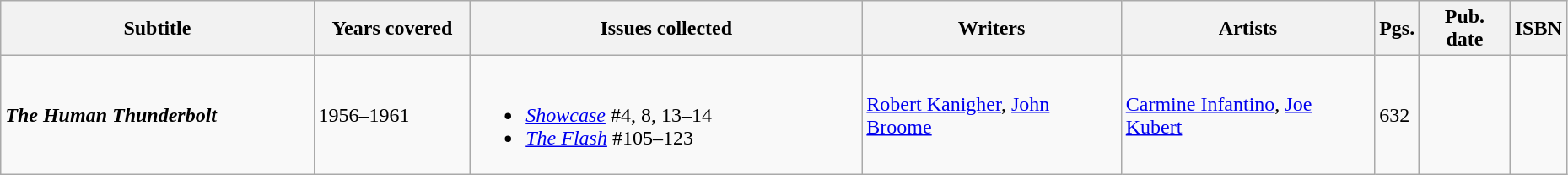<table class="wikitable sortable" width=98%>
<tr>
<th class="unsortable" width="20%">Subtitle</th>
<th width="10%">Years covered</th>
<th width="25%">Issues collected</th>
<th class="unsortable">Writers</th>
<th class="unsortable">Artists</th>
<th>Pgs.</th>
<th>Pub. date</th>
<th class="unsortable">ISBN</th>
</tr>
<tr>
<td><strong><em>The Human Thunderbolt</em></strong></td>
<td>1956–1961</td>
<td><br><ul><li><em><a href='#'>Showcase</a></em> #4, 8, 13–14</li><li><em><a href='#'>The Flash</a></em> #105–123</li></ul></td>
<td><a href='#'>Robert Kanigher</a>, <a href='#'>John Broome</a></td>
<td><a href='#'>Carmine Infantino</a>, <a href='#'>Joe Kubert</a></td>
<td>632</td>
<td></td>
<td></td>
</tr>
</table>
